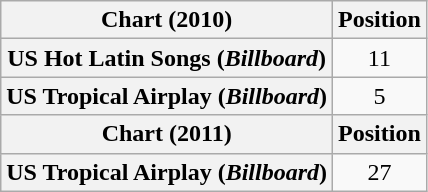<table class="wikitable plainrowheaders" style="text-align:center">
<tr>
<th scope="col">Chart (2010)</th>
<th scope="col">Position</th>
</tr>
<tr>
<th scope="row">US Hot Latin Songs (<em>Billboard</em>)</th>
<td>11</td>
</tr>
<tr>
<th scope="row">US Tropical Airplay (<em>Billboard</em>)</th>
<td>5</td>
</tr>
<tr>
<th scope="col">Chart (2011)</th>
<th scope="col">Position</th>
</tr>
<tr>
<th scope="row">US Tropical Airplay (<em>Billboard</em>)</th>
<td>27</td>
</tr>
</table>
